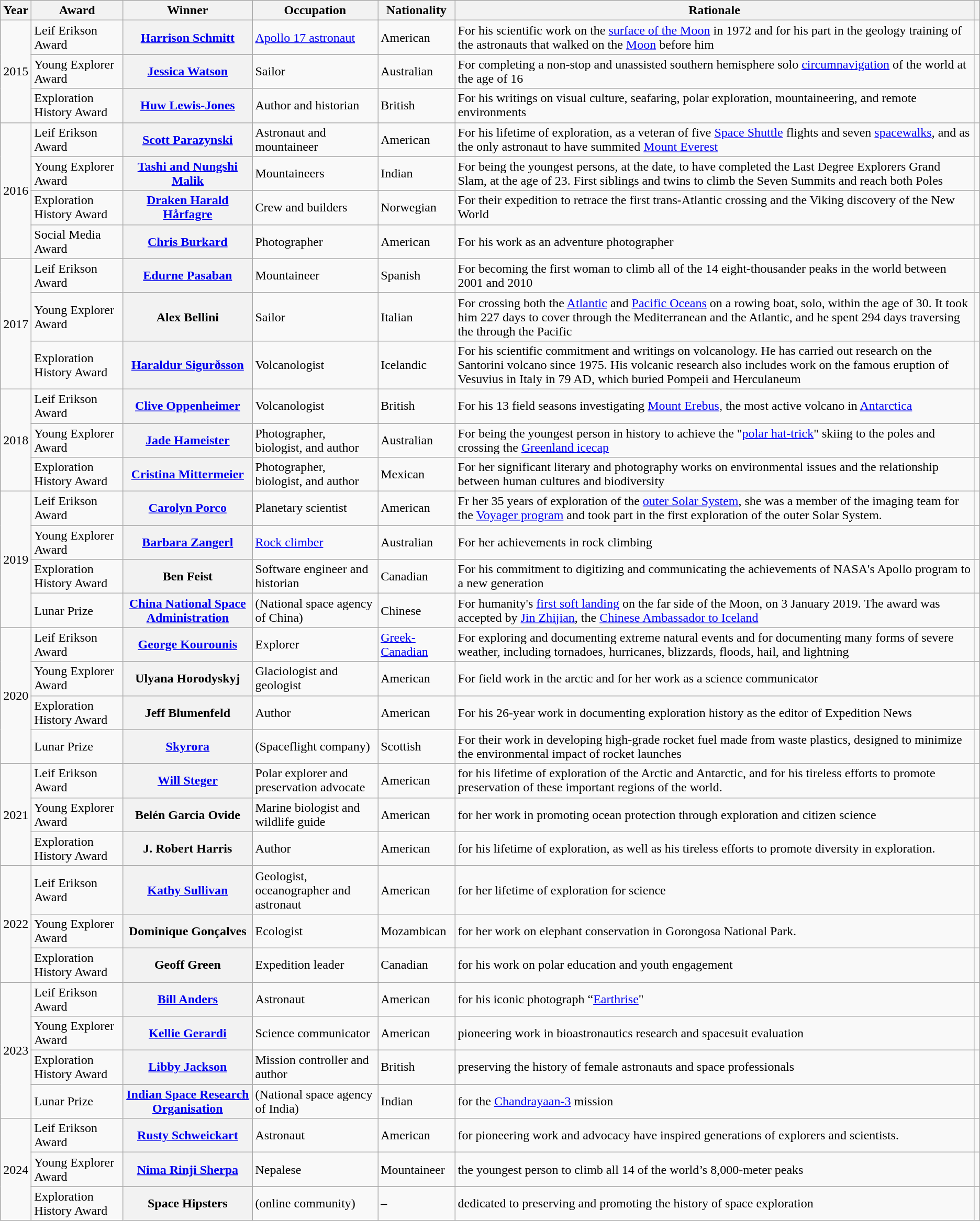<table class="wikitable sortable">
<tr>
<th scope="col">Year</th>
<th scope="col">Award</th>
<th scope="col">Winner</th>
<th scope="col">Occupation</th>
<th scope="col">Nationality</th>
<th scope="col">Rationale</th>
<th scope="col"></th>
</tr>
<tr>
<td rowspan="3">2015</td>
<td>Leif Erikson Award</td>
<th scope="row"><a href='#'>Harrison Schmitt</a></th>
<td><a href='#'>Apollo 17 astronaut</a></td>
<td>American</td>
<td>For his scientific work on the <a href='#'>surface of the Moon</a> in 1972 and for his part in the geology training of the astronauts that walked on the <a href='#'>Moon</a> before him</td>
<td></td>
</tr>
<tr>
<td>Young Explorer Award</td>
<th scope="row"><a href='#'>Jessica Watson</a></th>
<td>Sailor</td>
<td>Australian</td>
<td>For completing a non-stop and unassisted southern hemisphere solo <a href='#'>circumnavigation</a> of the world at the age of 16</td>
<td></td>
</tr>
<tr>
<td>Exploration History Award</td>
<th scope="row"><a href='#'>Huw Lewis-Jones</a></th>
<td>Author and historian</td>
<td>British</td>
<td>For his writings on visual culture, seafaring, polar exploration, mountaineering, and remote environments</td>
<td></td>
</tr>
<tr>
<td rowspan="4">2016</td>
<td>Leif Erikson Award</td>
<th scope="row"><a href='#'>Scott Parazynski</a></th>
<td>Astronaut and mountaineer</td>
<td>American</td>
<td>For his lifetime of exploration, as a veteran of five <a href='#'>Space Shuttle</a> flights and seven <a href='#'>spacewalks</a>, and as the only astronaut to have summited <a href='#'>Mount Everest</a></td>
<td></td>
</tr>
<tr>
<td>Young Explorer Award</td>
<th scope="row"><a href='#'>Tashi and Nungshi Malik</a></th>
<td>Mountaineers</td>
<td>Indian</td>
<td>For being the youngest persons, at the date, to have completed the Last Degree Explorers Grand Slam, at the age of 23. First siblings and twins to climb the Seven Summits and reach both Poles</td>
<td></td>
</tr>
<tr>
<td>Exploration History Award</td>
<th scope="row"><a href='#'>Draken Harald Hårfagre</a></th>
<td>Crew and builders</td>
<td>Norwegian</td>
<td>For their expedition to retrace the first trans-Atlantic crossing and the Viking discovery of the New World</td>
<td></td>
</tr>
<tr>
<td>Social Media Award</td>
<th scope="row"><a href='#'>Chris Burkard</a></th>
<td>Photographer</td>
<td>American</td>
<td>For his work as an adventure photographer</td>
<td></td>
</tr>
<tr>
<td rowspan="3">2017</td>
<td>Leif Erikson Award</td>
<th scope="row"><a href='#'>Edurne Pasaban</a></th>
<td>Mountaineer</td>
<td>Spanish</td>
<td>For becoming the first woman to climb all of the 14 eight-thousander peaks in the world between 2001 and 2010</td>
<td></td>
</tr>
<tr>
<td>Young Explorer Award</td>
<th scope="row">Alex Bellini</th>
<td>Sailor</td>
<td>Italian</td>
<td>For crossing both the <a href='#'>Atlantic</a> and <a href='#'>Pacific Oceans</a> on a rowing boat, solo, within the age of 30. It took him 227 days to cover  through the Mediterranean and the Atlantic, and he spent 294 days traversing the  through the Pacific</td>
<td></td>
</tr>
<tr>
<td>Exploration History Award</td>
<th scope="row"><a href='#'>Haraldur Sigurðsson</a></th>
<td>Volcanologist</td>
<td>Icelandic</td>
<td>For his scientific commitment and writings on volcanology. He has carried out research on the Santorini volcano since 1975. His volcanic research also includes work on the famous eruption of Vesuvius in Italy in 79 AD, which buried Pompeii and Herculaneum</td>
<td></td>
</tr>
<tr>
<td rowspan="3">2018</td>
<td>Leif Erikson Award</td>
<th scope="row"><a href='#'>Clive Oppenheimer</a></th>
<td>Volcanologist</td>
<td>British</td>
<td>For his 13 field seasons investigating <a href='#'>Mount Erebus</a>, the most active volcano in <a href='#'>Antarctica</a></td>
<td></td>
</tr>
<tr>
<td>Young Explorer Award</td>
<th scope="row"><a href='#'>Jade Hameister</a></th>
<td>Photographer, biologist, and author</td>
<td>Australian</td>
<td>For being the youngest person in history to achieve the "<a href='#'>polar hat-trick</a>" skiing to the poles and crossing the <a href='#'>Greenland icecap</a></td>
<td></td>
</tr>
<tr>
<td>Exploration History Award</td>
<th scope="row"><a href='#'>Cristina Mittermeier</a></th>
<td>Photographer, biologist, and author</td>
<td>Mexican</td>
<td>For her significant literary and photography works on environmental issues and the relationship between human cultures and biodiversity</td>
<td></td>
</tr>
<tr>
<td rowspan="4">2019</td>
<td>Leif Erikson Award</td>
<th scope="row"><a href='#'>Carolyn Porco</a></th>
<td>Planetary scientist</td>
<td>American</td>
<td>Fr her 35 years of exploration of the <a href='#'>outer Solar System</a>, she was a member of the imaging team for the <a href='#'>Voyager program</a> and took part in the first exploration of the outer Solar System.</td>
<td></td>
</tr>
<tr>
<td>Young Explorer Award</td>
<th scope="row"><a href='#'>Barbara Zangerl</a></th>
<td><a href='#'>Rock climber</a></td>
<td>Australian</td>
<td>For her achievements in rock climbing</td>
<td></td>
</tr>
<tr>
<td>Exploration History Award</td>
<th scope="row">Ben Feist</th>
<td>Software engineer and historian</td>
<td>Canadian</td>
<td>For his commitment to digitizing and communicating the achievements of NASA's Apollo program to a new generation</td>
<td></td>
</tr>
<tr>
<td>Lunar Prize</td>
<th scope="row"><a href='#'>China National Space Administration</a></th>
<td>(National space agency of China)</td>
<td>Chinese</td>
<td>For humanity's <a href='#'>first soft landing</a> on the far side of the Moon, on 3 January 2019. The award was accepted by <a href='#'>Jin Zhijian</a>, the <a href='#'>Chinese Ambassador to Iceland</a></td>
<td></td>
</tr>
<tr>
<td rowspan="4">2020</td>
<td>Leif Erikson Award</td>
<th scope="row"><a href='#'>George Kourounis</a></th>
<td>Explorer</td>
<td><a href='#'>Greek-Canadian</a></td>
<td>For exploring and documenting extreme natural events and for documenting many forms of severe weather, including tornadoes, hurricanes, blizzards, floods, hail, and lightning</td>
<td></td>
</tr>
<tr>
<td>Young Explorer Award</td>
<th scope="row">Ulyana Horodyskyj</th>
<td>Glaciologist and geologist</td>
<td>American</td>
<td>For field work in the arctic and for her work as a science communicator</td>
<td></td>
</tr>
<tr>
<td>Exploration History Award</td>
<th scope="col">Jeff Blumenfeld</th>
<td>Author</td>
<td>American</td>
<td>For his 26-year work in documenting exploration history as the editor of Expedition News</td>
<td></td>
</tr>
<tr>
<td>Lunar Prize</td>
<th scope="col"><a href='#'>Skyrora</a></th>
<td>(Spaceflight company)</td>
<td>Scottish</td>
<td>For their work in developing high-grade rocket fuel made from waste plastics, designed to minimize the environmental impact of rocket launches</td>
<td></td>
</tr>
<tr>
<td rowspan="3">2021</td>
<td>Leif Erikson Award</td>
<th scope="row"><a href='#'>Will Steger</a></th>
<td>Polar explorer and preservation advocate</td>
<td>American</td>
<td>for his lifetime of exploration of the Arctic and Antarctic, and for his tireless efforts to promote preservation of these important regions of the world.</td>
<td></td>
</tr>
<tr>
<td>Young Explorer Award</td>
<th scope="row">Belén Garcia Ovide</th>
<td>Marine biologist and wildlife guide</td>
<td>American</td>
<td>for her work in promoting ocean protection through exploration and citizen science</td>
<td></td>
</tr>
<tr>
<td>Exploration History Award</td>
<th scope="col">J. Robert Harris</th>
<td>Author</td>
<td>American</td>
<td>for his lifetime of exploration, as well as his tireless efforts to promote diversity in exploration.</td>
<td></td>
</tr>
<tr>
<td rowspan="3">2022</td>
<td>Leif Erikson Award</td>
<th scope="row"><a href='#'>Kathy Sullivan</a></th>
<td>Geologist, oceanographer and astronaut</td>
<td>American</td>
<td>for her lifetime of exploration for science</td>
<td></td>
</tr>
<tr>
<td>Young Explorer Award</td>
<th scope="row">Dominique Gonçalves</th>
<td>Ecologist</td>
<td>Mozambican</td>
<td>for her work on elephant conservation in Gorongosa National Park.</td>
<td></td>
</tr>
<tr>
<td>Exploration History Award</td>
<th scope="col">Geoff Green</th>
<td>Expedition leader</td>
<td>Canadian</td>
<td>for his work on polar education and youth engagement</td>
<td></td>
</tr>
<tr>
<td rowspan="4">2023</td>
<td>Leif Erikson Award</td>
<th><a href='#'>Bill Anders</a></th>
<td>Astronaut</td>
<td>American</td>
<td>for his iconic photograph “<a href='#'>Earthrise</a>"</td>
<td></td>
</tr>
<tr>
<td>Young Explorer Award</td>
<th><a href='#'>Kellie Gerardi</a></th>
<td>Science communicator</td>
<td>American</td>
<td>pioneering work in bioastronautics research and spacesuit evaluation</td>
<td></td>
</tr>
<tr>
<td>Exploration History Award</td>
<th><a href='#'>Libby Jackson</a></th>
<td>Mission controller and author</td>
<td>British</td>
<td>preserving the history of female astronauts and space professionals</td>
<td></td>
</tr>
<tr>
<td>Lunar Prize</td>
<th scope="col"><a href='#'>Indian Space Research Organisation</a></th>
<td>(National space agency of India)</td>
<td>Indian</td>
<td>for the <a href='#'>Chandrayaan-3</a> mission</td>
<td></td>
</tr>
<tr>
<td rowspan="3">2024</td>
<td>Leif Erikson Award</td>
<th><a href='#'>Rusty Schweickart</a></th>
<td>Astronaut</td>
<td>American</td>
<td>for pioneering work and advocacy have inspired generations of explorers and scientists.</td>
<td></td>
</tr>
<tr>
<td>Young Explorer Award</td>
<th><a href='#'>Nima Rinji Sherpa</a></th>
<td>Nepalese</td>
<td>Mountaineer</td>
<td>the youngest person to climb all 14 of the world’s 8,000-meter peaks</td>
<td></td>
</tr>
<tr>
<td>Exploration History Award</td>
<th>Space Hipsters</th>
<td>(online community)</td>
<td>–</td>
<td>dedicated to preserving and promoting the history of space exploration</td>
<td></td>
</tr>
</table>
